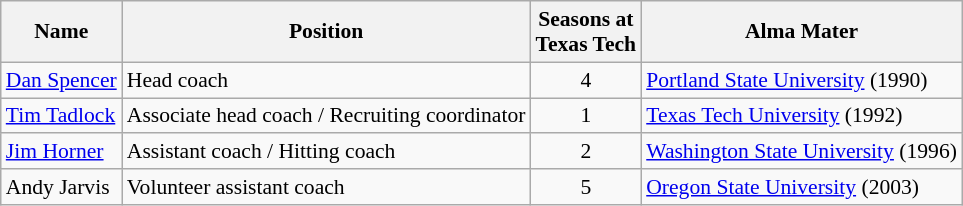<table class="wikitable" border="1" style="font-size:90%;">
<tr>
<th>Name</th>
<th>Position</th>
<th>Seasons at<br>Texas Tech</th>
<th>Alma Mater</th>
</tr>
<tr>
<td><a href='#'>Dan Spencer</a></td>
<td>Head coach</td>
<td align="center">4</td>
<td><a href='#'>Portland State University</a> (1990)</td>
</tr>
<tr>
<td><a href='#'>Tim Tadlock</a></td>
<td>Associate head coach / Recruiting coordinator</td>
<td align="center">1</td>
<td><a href='#'>Texas Tech University</a> (1992)</td>
</tr>
<tr>
<td><a href='#'>Jim Horner</a></td>
<td>Assistant coach / Hitting coach</td>
<td align="center">2</td>
<td><a href='#'>Washington State University</a> (1996)</td>
</tr>
<tr>
<td>Andy Jarvis</td>
<td>Volunteer assistant coach</td>
<td align="center">5</td>
<td><a href='#'>Oregon State University</a> (2003)</td>
</tr>
</table>
